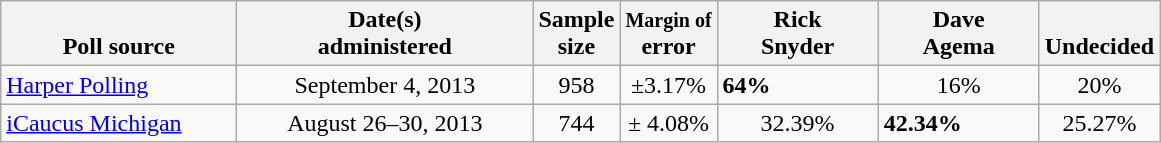<table class="wikitable">
<tr valign= bottom>
<th style="width:150px;">Poll source</th>
<th style="width:190px;">Date(s)<br>administered</th>
<th class=small>Sample<br>size</th>
<th><small>Margin of</small><br>error</th>
<th style="width:100px;">Rick<br>Snyder</th>
<th style="width:100px;">Dave<br>Agema</th>
<th style="width:40px;">Undecided</th>
</tr>
<tr>
<td><a href='#'>Harper Polling</a></td>
<td align=center>September 4, 2013</td>
<td align=center>958</td>
<td align=center>±3.17%</td>
<td><strong>64%</strong></td>
<td align=center>16%</td>
<td align=center>20%</td>
</tr>
<tr>
<td><a href='#'>iCaucus Michigan</a></td>
<td align=center>August 26–30, 2013</td>
<td align=center>744</td>
<td align=center>± 4.08%</td>
<td align=center>32.39%</td>
<td><strong>42.34%</strong></td>
<td align=center>25.27%</td>
</tr>
</table>
